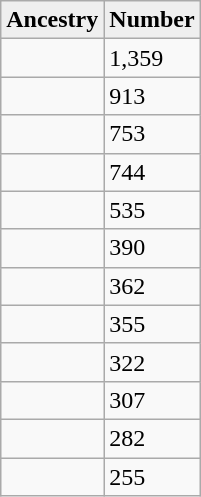<table style="float: center;" class="wikitable">
<tr>
<th style="background:#efefef;">Ancestry</th>
<th style="background:#efefef;">Number</th>
</tr>
<tr>
<td></td>
<td>1,359</td>
</tr>
<tr>
<td></td>
<td>913</td>
</tr>
<tr>
<td></td>
<td>753</td>
</tr>
<tr>
<td></td>
<td>744</td>
</tr>
<tr>
<td></td>
<td>535</td>
</tr>
<tr>
<td></td>
<td>390</td>
</tr>
<tr>
<td></td>
<td>362</td>
</tr>
<tr>
<td></td>
<td>355</td>
</tr>
<tr>
<td></td>
<td>322</td>
</tr>
<tr>
<td></td>
<td>307</td>
</tr>
<tr>
<td></td>
<td>282</td>
</tr>
<tr>
<td></td>
<td>255</td>
</tr>
</table>
